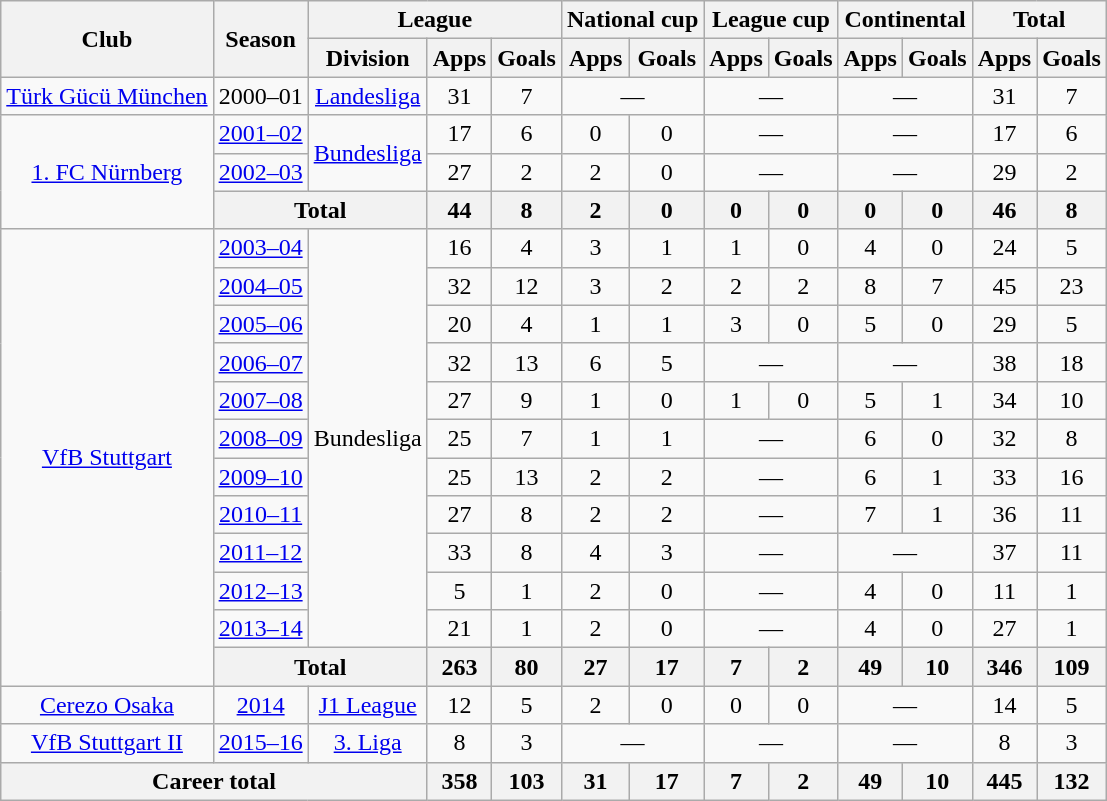<table class="wikitable" style="text-align:center">
<tr>
<th rowspan="2">Club</th>
<th rowspan="2">Season</th>
<th colspan="3">League</th>
<th colspan="2">National cup</th>
<th colspan="2">League cup</th>
<th colspan="2">Continental</th>
<th colspan="2">Total</th>
</tr>
<tr>
<th>Division</th>
<th>Apps</th>
<th>Goals</th>
<th>Apps</th>
<th>Goals</th>
<th>Apps</th>
<th>Goals</th>
<th>Apps</th>
<th>Goals</th>
<th>Apps</th>
<th>Goals</th>
</tr>
<tr>
<td><a href='#'>Türk Gücü München</a></td>
<td>2000–01</td>
<td><a href='#'>Landesliga</a></td>
<td>31</td>
<td>7</td>
<td colspan="2">—</td>
<td colspan="2">—</td>
<td colspan="2">—</td>
<td>31</td>
<td>7</td>
</tr>
<tr>
<td rowspan="3"><a href='#'>1. FC Nürnberg</a></td>
<td><a href='#'>2001–02</a></td>
<td rowspan="2"><a href='#'>Bundesliga</a></td>
<td>17</td>
<td>6</td>
<td>0</td>
<td>0</td>
<td colspan="2">—</td>
<td colspan="2">—</td>
<td>17</td>
<td>6</td>
</tr>
<tr>
<td><a href='#'>2002–03</a></td>
<td>27</td>
<td>2</td>
<td>2</td>
<td>0</td>
<td colspan="2">—</td>
<td colspan="2">—</td>
<td>29</td>
<td>2</td>
</tr>
<tr>
<th colspan="2">Total</th>
<th>44</th>
<th>8</th>
<th>2</th>
<th>0</th>
<th>0</th>
<th>0</th>
<th>0</th>
<th>0</th>
<th>46</th>
<th>8</th>
</tr>
<tr>
<td rowspan="12"><a href='#'>VfB Stuttgart</a></td>
<td><a href='#'>2003–04</a></td>
<td rowspan="11">Bundesliga</td>
<td>16</td>
<td>4</td>
<td>3</td>
<td>1</td>
<td>1</td>
<td>0</td>
<td>4</td>
<td>0</td>
<td>24</td>
<td>5</td>
</tr>
<tr>
<td><a href='#'>2004–05</a></td>
<td>32</td>
<td>12</td>
<td>3</td>
<td>2</td>
<td>2</td>
<td>2</td>
<td>8</td>
<td>7</td>
<td>45</td>
<td>23</td>
</tr>
<tr>
<td><a href='#'>2005–06</a></td>
<td>20</td>
<td>4</td>
<td>1</td>
<td>1</td>
<td>3</td>
<td>0</td>
<td>5</td>
<td>0</td>
<td>29</td>
<td>5</td>
</tr>
<tr>
<td><a href='#'>2006–07</a></td>
<td>32</td>
<td>13</td>
<td>6</td>
<td>5</td>
<td colspan="2">—</td>
<td colspan="2">—</td>
<td>38</td>
<td>18</td>
</tr>
<tr>
<td><a href='#'>2007–08</a></td>
<td>27</td>
<td>9</td>
<td>1</td>
<td>0</td>
<td>1</td>
<td>0</td>
<td>5</td>
<td>1</td>
<td>34</td>
<td>10</td>
</tr>
<tr>
<td><a href='#'>2008–09</a></td>
<td>25</td>
<td>7</td>
<td>1</td>
<td>1</td>
<td colspan="2">—</td>
<td>6</td>
<td>0</td>
<td>32</td>
<td>8</td>
</tr>
<tr>
<td><a href='#'>2009–10</a></td>
<td>25</td>
<td>13</td>
<td>2</td>
<td>2</td>
<td colspan="2">—</td>
<td>6</td>
<td>1</td>
<td>33</td>
<td>16</td>
</tr>
<tr>
<td><a href='#'>2010–11</a></td>
<td>27</td>
<td>8</td>
<td>2</td>
<td>2</td>
<td colspan="2">—</td>
<td>7</td>
<td>1</td>
<td>36</td>
<td>11</td>
</tr>
<tr>
<td><a href='#'>2011–12</a></td>
<td>33</td>
<td>8</td>
<td>4</td>
<td>3</td>
<td colspan="2">—</td>
<td colspan="2">—</td>
<td>37</td>
<td>11</td>
</tr>
<tr>
<td><a href='#'>2012–13</a></td>
<td>5</td>
<td>1</td>
<td>2</td>
<td>0</td>
<td colspan="2">—</td>
<td>4</td>
<td>0</td>
<td>11</td>
<td>1</td>
</tr>
<tr>
<td><a href='#'>2013–14</a></td>
<td>21</td>
<td>1</td>
<td>2</td>
<td>0</td>
<td colspan="2">—</td>
<td>4</td>
<td>0</td>
<td>27</td>
<td>1</td>
</tr>
<tr>
<th colspan="2">Total</th>
<th>263</th>
<th>80</th>
<th>27</th>
<th>17</th>
<th>7</th>
<th>2</th>
<th>49</th>
<th>10</th>
<th>346</th>
<th>109</th>
</tr>
<tr>
<td><a href='#'>Cerezo Osaka</a></td>
<td><a href='#'>2014</a></td>
<td><a href='#'>J1 League</a></td>
<td>12</td>
<td>5</td>
<td>2</td>
<td>0</td>
<td>0</td>
<td>0</td>
<td colspan="2">—</td>
<td>14</td>
<td>5</td>
</tr>
<tr>
<td><a href='#'>VfB Stuttgart II</a></td>
<td><a href='#'>2015–16</a></td>
<td><a href='#'>3. Liga</a></td>
<td>8</td>
<td>3</td>
<td colspan="2">—</td>
<td colspan="2">—</td>
<td colspan="2">—</td>
<td>8</td>
<td>3</td>
</tr>
<tr>
<th colspan="3">Career total</th>
<th>358</th>
<th>103</th>
<th>31</th>
<th>17</th>
<th>7</th>
<th>2</th>
<th>49</th>
<th>10</th>
<th>445</th>
<th>132</th>
</tr>
</table>
